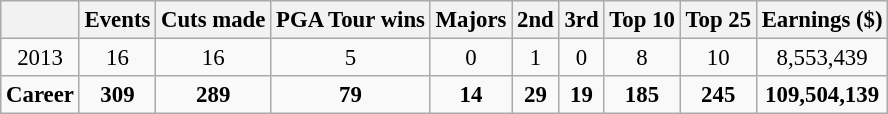<table class=wikitable style="font-size:95%;text-align:center">
<tr>
<th></th>
<th>Events</th>
<th>Cuts made</th>
<th>PGA Tour wins</th>
<th>Majors</th>
<th>2nd</th>
<th>3rd</th>
<th>Top 10</th>
<th>Top 25</th>
<th>Earnings ($)</th>
</tr>
<tr>
<td>2013</td>
<td>16</td>
<td>16</td>
<td>5</td>
<td>0</td>
<td>1</td>
<td>0</td>
<td>8</td>
<td>10</td>
<td>8,553,439</td>
</tr>
<tr>
<td><strong>Career</strong></td>
<td><strong>309</strong></td>
<td><strong>289</strong></td>
<td><strong>79</strong></td>
<td><strong>14</strong></td>
<td><strong>29</strong></td>
<td><strong>19</strong></td>
<td><strong>185</strong></td>
<td><strong>245</strong></td>
<td><strong>109,504,139</strong></td>
</tr>
</table>
